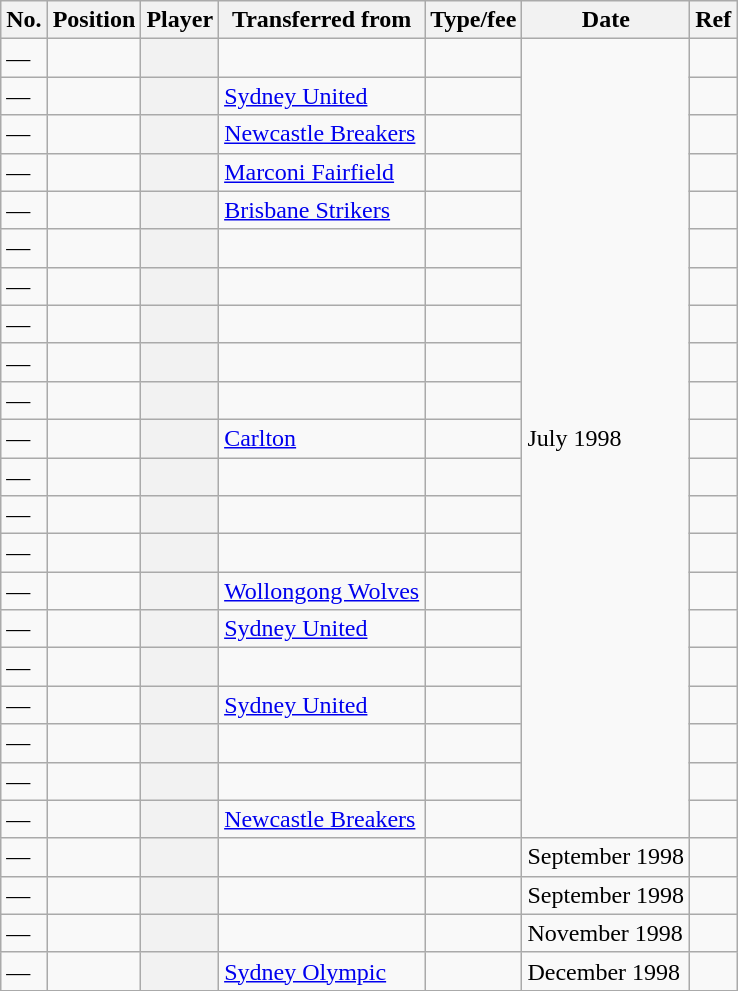<table class="wikitable plainrowheaders sortable" style="text-align:center; text-align:left">
<tr>
<th scope="col">No.</th>
<th scope="col">Position</th>
<th scope="col">Player</th>
<th scope="col">Transferred from</th>
<th scope="col">Type/fee</th>
<th scope="col">Date</th>
<th scope="col" class="unsortable">Ref</th>
</tr>
<tr>
<td>—</td>
<td></td>
<th scope="row"></th>
<td></td>
<td></td>
<td rowspan="21">July 1998</td>
<td></td>
</tr>
<tr>
<td>—</td>
<td></td>
<th scope="row"></th>
<td><a href='#'>Sydney United</a></td>
<td></td>
<td></td>
</tr>
<tr>
<td>—</td>
<td></td>
<th scope="row"></th>
<td><a href='#'>Newcastle Breakers</a></td>
<td></td>
<td></td>
</tr>
<tr>
<td>—</td>
<td></td>
<th scope="row"></th>
<td><a href='#'>Marconi Fairfield</a></td>
<td></td>
<td></td>
</tr>
<tr>
<td>—</td>
<td></td>
<th scope="row"></th>
<td><a href='#'>Brisbane Strikers</a></td>
<td></td>
<td></td>
</tr>
<tr>
<td>—</td>
<td></td>
<th scope="row"></th>
<td></td>
<td></td>
<td></td>
</tr>
<tr>
<td>—</td>
<td></td>
<th scope="row"></th>
<td></td>
<td></td>
<td></td>
</tr>
<tr>
<td>—</td>
<td></td>
<th scope="row"></th>
<td></td>
<td></td>
<td></td>
</tr>
<tr>
<td>—</td>
<td></td>
<th scope="row"></th>
<td></td>
<td></td>
<td></td>
</tr>
<tr>
<td>—</td>
<td></td>
<th scope="row"></th>
<td></td>
<td></td>
<td></td>
</tr>
<tr>
<td>—</td>
<td></td>
<th scope="row"></th>
<td><a href='#'>Carlton</a></td>
<td></td>
<td></td>
</tr>
<tr>
<td>—</td>
<td></td>
<th scope="row"></th>
<td></td>
<td></td>
<td></td>
</tr>
<tr>
<td>—</td>
<td></td>
<th scope="row"></th>
<td></td>
<td></td>
<td></td>
</tr>
<tr>
<td>—</td>
<td></td>
<th scope="row"></th>
<td></td>
<td></td>
<td></td>
</tr>
<tr>
<td>—</td>
<td></td>
<th scope="row"></th>
<td><a href='#'>Wollongong Wolves</a></td>
<td></td>
<td></td>
</tr>
<tr>
<td>—</td>
<td></td>
<th scope="row"></th>
<td><a href='#'>Sydney United</a></td>
<td></td>
<td></td>
</tr>
<tr>
<td>—</td>
<td></td>
<th scope="row"></th>
<td></td>
<td></td>
<td></td>
</tr>
<tr>
<td>—</td>
<td></td>
<th scope="row"></th>
<td><a href='#'>Sydney United</a></td>
<td></td>
<td></td>
</tr>
<tr>
<td>—</td>
<td></td>
<th scope="row"></th>
<td></td>
<td></td>
<td></td>
</tr>
<tr>
<td>—</td>
<td></td>
<th scope="row"></th>
<td></td>
<td></td>
<td></td>
</tr>
<tr>
<td>—</td>
<td></td>
<th scope="row"></th>
<td><a href='#'>Newcastle Breakers</a></td>
<td></td>
<td></td>
</tr>
<tr>
<td>—</td>
<td></td>
<th scope="row"></th>
<td></td>
<td></td>
<td>September 1998</td>
<td></td>
</tr>
<tr>
<td>—</td>
<td></td>
<th scope="row"></th>
<td></td>
<td></td>
<td>September 1998</td>
<td></td>
</tr>
<tr>
<td>—</td>
<td></td>
<th scope="row"></th>
<td></td>
<td></td>
<td>November 1998</td>
<td></td>
</tr>
<tr>
<td>—</td>
<td></td>
<th scope="row"></th>
<td><a href='#'>Sydney Olympic</a></td>
<td></td>
<td>December 1998</td>
<td></td>
</tr>
</table>
